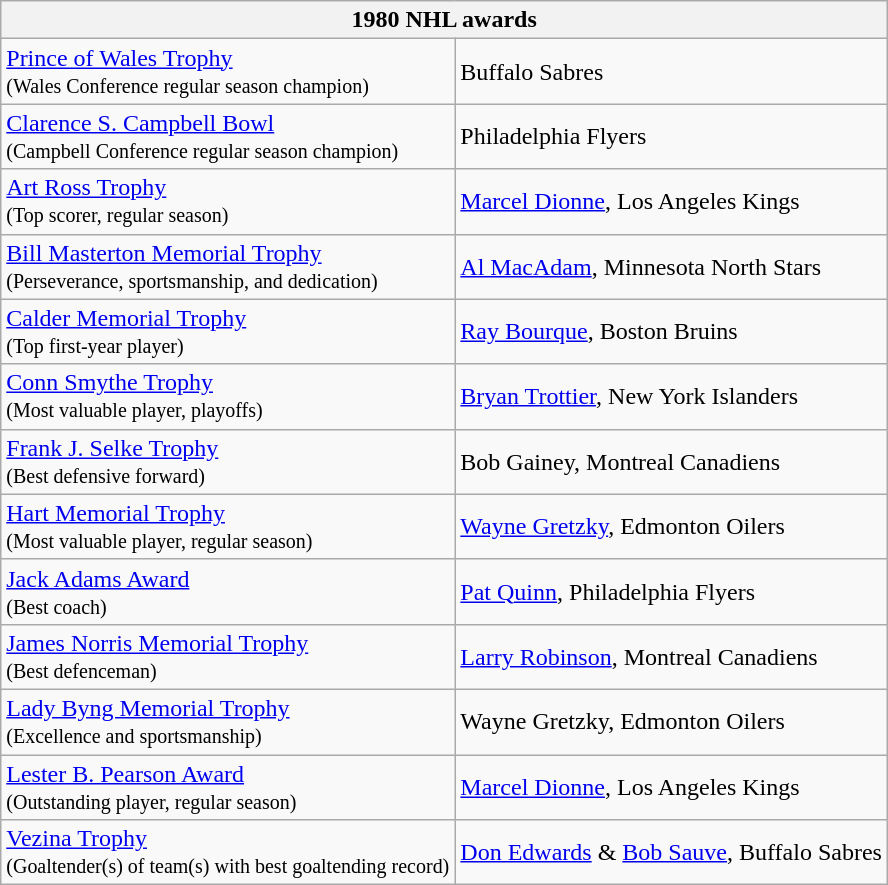<table class="wikitable">
<tr>
<th bgcolor="#DDDDDD" colspan="2">1980 NHL awards</th>
</tr>
<tr>
<td><a href='#'>Prince of Wales Trophy</a><br><small>(Wales Conference regular season champion)</small></td>
<td>Buffalo Sabres</td>
</tr>
<tr>
<td><a href='#'>Clarence S. Campbell Bowl</a><br><small>(Campbell Conference regular season champion)</small></td>
<td>Philadelphia Flyers</td>
</tr>
<tr>
<td><a href='#'>Art Ross Trophy</a><br><small>(Top scorer, regular season)</small></td>
<td><a href='#'>Marcel Dionne</a>, Los Angeles Kings</td>
</tr>
<tr>
<td><a href='#'>Bill Masterton Memorial Trophy</a><br><small>(Perseverance, sportsmanship, and dedication)</small></td>
<td><a href='#'>Al MacAdam</a>, Minnesota North Stars</td>
</tr>
<tr>
<td><a href='#'>Calder Memorial Trophy</a><br><small>(Top first-year player)</small></td>
<td><a href='#'>Ray Bourque</a>, Boston Bruins</td>
</tr>
<tr>
<td><a href='#'>Conn Smythe Trophy</a><br><small>(Most valuable player, playoffs)</small></td>
<td><a href='#'>Bryan Trottier</a>, New York Islanders</td>
</tr>
<tr>
<td><a href='#'>Frank J. Selke Trophy</a><br><small>(Best defensive forward)</small></td>
<td>Bob Gainey, Montreal Canadiens</td>
</tr>
<tr>
<td><a href='#'>Hart Memorial Trophy</a><br><small>(Most valuable player, regular season)</small></td>
<td><a href='#'>Wayne Gretzky</a>, Edmonton Oilers</td>
</tr>
<tr>
<td><a href='#'>Jack Adams Award</a><br><small>(Best coach)</small></td>
<td><a href='#'>Pat Quinn</a>, Philadelphia Flyers</td>
</tr>
<tr>
<td><a href='#'>James Norris Memorial Trophy</a><br><small>(Best defenceman)</small></td>
<td><a href='#'>Larry Robinson</a>, Montreal Canadiens</td>
</tr>
<tr>
<td><a href='#'>Lady Byng Memorial Trophy</a><br><small>(Excellence and sportsmanship)</small></td>
<td>Wayne Gretzky, Edmonton Oilers</td>
</tr>
<tr>
<td><a href='#'>Lester B. Pearson Award</a><br><small>(Outstanding player, regular season)</small></td>
<td><a href='#'>Marcel Dionne</a>, Los Angeles Kings</td>
</tr>
<tr>
<td><a href='#'>Vezina Trophy</a><br><small>(Goaltender(s) of team(s) with best goaltending record)</small></td>
<td><a href='#'>Don Edwards</a> & <a href='#'>Bob Sauve</a>, Buffalo Sabres</td>
</tr>
</table>
